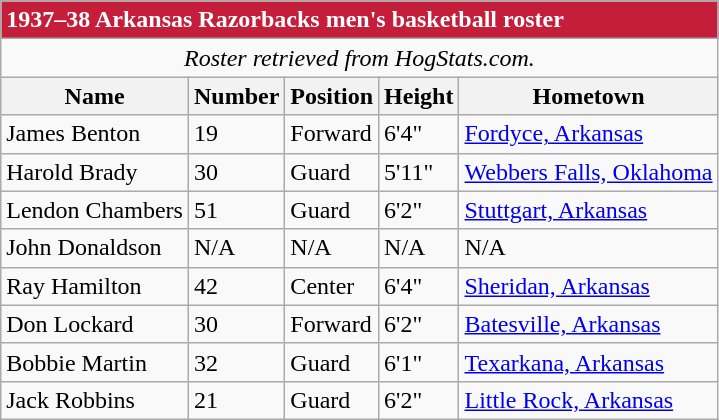<table class="wikitable">
<tr>
<td colspan="9" style="background-color: #C41E3A; color: #FFFFFF"><strong>1937–38 Arkansas Razorbacks men's basketball roster</strong></td>
</tr>
<tr>
<td colspan="9" align="center"><em>Roster retrieved from HogStats.com. </em></td>
</tr>
<tr>
<th>Name</th>
<th>Number</th>
<th>Position</th>
<th>Height</th>
<th>Hometown</th>
</tr>
<tr>
<td>James Benton</td>
<td>19</td>
<td>Forward</td>
<td>6'4"</td>
<td><a href='#'>Fordyce, Arkansas</a></td>
</tr>
<tr>
<td>Harold Brady</td>
<td>30</td>
<td>Guard</td>
<td>5'11"</td>
<td><a href='#'>Webbers Falls, Oklahoma</a></td>
</tr>
<tr>
<td>Lendon Chambers</td>
<td>51</td>
<td>Guard</td>
<td>6'2"</td>
<td><a href='#'>Stuttgart, Arkansas</a></td>
</tr>
<tr>
<td>John Donaldson</td>
<td>N/A</td>
<td>N/A</td>
<td>N/A</td>
<td>N/A</td>
</tr>
<tr>
<td>Ray Hamilton</td>
<td>42</td>
<td>Center</td>
<td>6'4"</td>
<td><a href='#'>Sheridan, Arkansas</a></td>
</tr>
<tr>
<td>Don Lockard</td>
<td>30</td>
<td>Forward</td>
<td>6'2"</td>
<td><a href='#'>Batesville, Arkansas</a></td>
</tr>
<tr>
<td>Bobbie Martin</td>
<td>32</td>
<td>Guard</td>
<td>6'1"</td>
<td><a href='#'>Texarkana, Arkansas</a></td>
</tr>
<tr>
<td>Jack Robbins</td>
<td>21</td>
<td>Guard</td>
<td>6'2"</td>
<td><a href='#'>Little Rock, Arkansas</a></td>
</tr>
</table>
